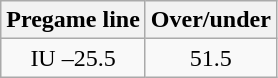<table class="wikitable">
<tr align="center">
<th style=>Pregame line</th>
<th style=>Over/under</th>
</tr>
<tr align="center">
<td>IU –25.5</td>
<td>51.5</td>
</tr>
</table>
